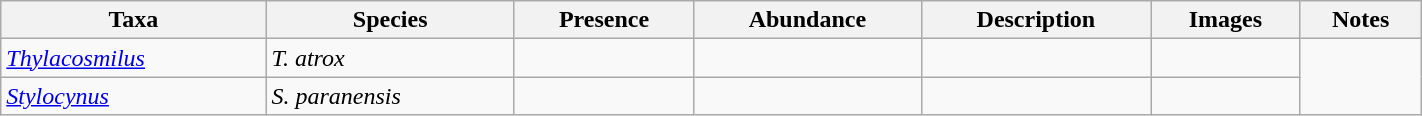<table class="wikitable sortable" align="center" width="75%">
<tr>
<th>Taxa</th>
<th>Species</th>
<th>Presence</th>
<th>Abundance</th>
<th>Description</th>
<th>Images</th>
<th>Notes</th>
</tr>
<tr>
<td><em><a href='#'>Thylacosmilus</a></em></td>
<td><em>T. atrox</em></td>
<td></td>
<td></td>
<td></td>
<td></td>
<td rowspan=100></td>
</tr>
<tr>
<td><em><a href='#'>Stylocynus</a></em></td>
<td><em>S. paranensis</em></td>
<td></td>
<td></td>
<td></td>
<td></td>
</tr>
</table>
